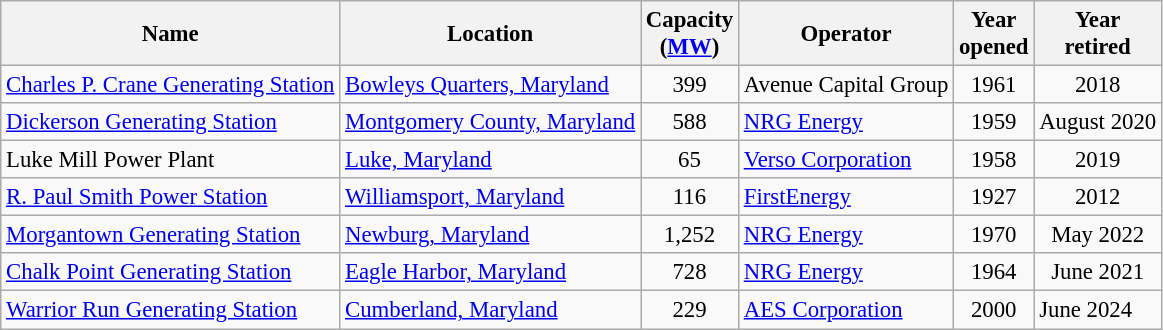<table class="wikitable sortable" style="font-size:95%;">
<tr>
<th>Name</th>
<th>Location</th>
<th>Capacity<br>(<a href='#'>MW</a>)</th>
<th>Operator</th>
<th>Year<br>opened</th>
<th>Year<br>retired</th>
</tr>
<tr>
<td><a href='#'>Charles P. Crane Generating Station</a></td>
<td><a href='#'>Bowleys Quarters, Maryland</a></td>
<td align=center>399</td>
<td>Avenue Capital Group</td>
<td align=center>1961</td>
<td align=center>2018</td>
</tr>
<tr>
<td><a href='#'>Dickerson Generating Station</a></td>
<td><a href='#'>Montgomery County, Maryland</a></td>
<td align=center>588</td>
<td><a href='#'>NRG Energy</a></td>
<td align=center>1959</td>
<td align=center>August 2020</td>
</tr>
<tr>
<td>Luke Mill Power Plant</td>
<td><a href='#'>Luke, Maryland</a></td>
<td align=center>65</td>
<td><a href='#'>Verso Corporation</a></td>
<td align=center>1958</td>
<td align=center>2019</td>
</tr>
<tr>
<td><a href='#'>R. Paul Smith Power Station</a></td>
<td><a href='#'>Williamsport, Maryland</a></td>
<td align=center>116</td>
<td><a href='#'>FirstEnergy</a></td>
<td align=center>1927</td>
<td align=center>2012</td>
</tr>
<tr>
<td><a href='#'>Morgantown Generating Station</a></td>
<td><a href='#'>Newburg, Maryland</a></td>
<td align=center>1,252</td>
<td><a href='#'>NRG Energy</a></td>
<td align=center>1970</td>
<td align=center>May 2022</td>
</tr>
<tr>
<td><a href='#'>Chalk Point Generating Station</a></td>
<td><a href='#'>Eagle Harbor, Maryland</a></td>
<td align=center>728</td>
<td><a href='#'>NRG Energy</a></td>
<td align=center>1964</td>
<td align=center>June 2021</td>
</tr>
<tr>
<td><a href='#'>Warrior Run Generating Station</a></td>
<td><a href='#'>Cumberland, Maryland</a></td>
<td align=center>229</td>
<td><a href='#'>AES Corporation</a></td>
<td align=center>2000</td>
<td>June 2024 </td>
</tr>
</table>
